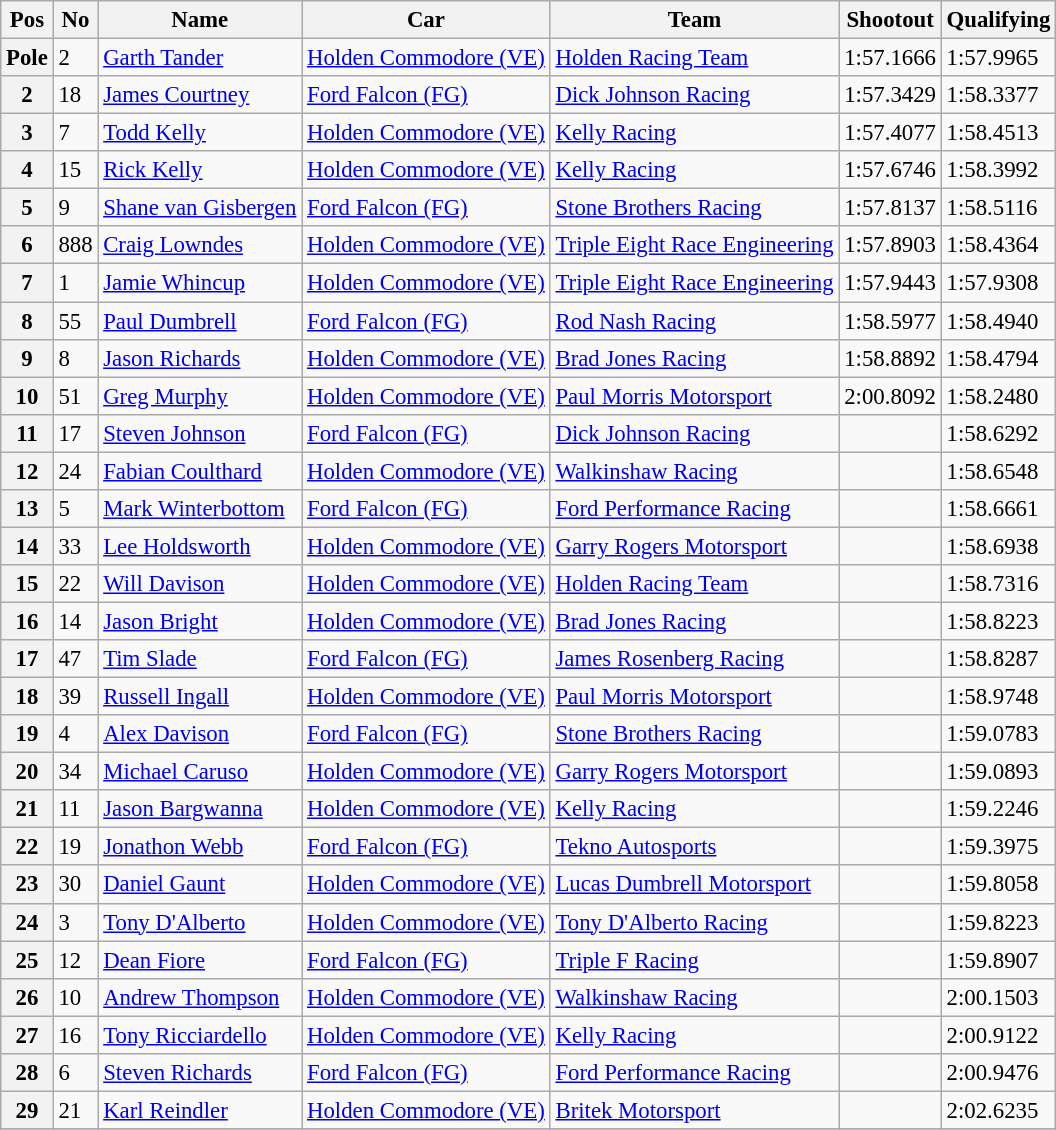<table class="wikitable" style="font-size: 95%;">
<tr>
<th>Pos</th>
<th>No</th>
<th>Name</th>
<th>Car</th>
<th>Team</th>
<th>Shootout</th>
<th>Qualifying</th>
</tr>
<tr>
<th>Pole</th>
<td>2</td>
<td><a href='#'>Garth Tander</a></td>
<td><a href='#'>Holden Commodore (VE)</a></td>
<td><a href='#'>Holden Racing Team</a></td>
<td>1:57.1666</td>
<td>1:57.9965</td>
</tr>
<tr>
<th>2</th>
<td>18</td>
<td><a href='#'>James Courtney</a></td>
<td><a href='#'>Ford Falcon (FG)</a></td>
<td><a href='#'>Dick Johnson Racing</a></td>
<td>1:57.3429</td>
<td>1:58.3377</td>
</tr>
<tr>
<th>3</th>
<td>7</td>
<td><a href='#'>Todd Kelly</a></td>
<td><a href='#'>Holden Commodore (VE)</a></td>
<td><a href='#'>Kelly Racing</a></td>
<td>1:57.4077</td>
<td>1:58.4513</td>
</tr>
<tr>
<th>4</th>
<td>15</td>
<td><a href='#'>Rick Kelly</a></td>
<td><a href='#'>Holden Commodore (VE)</a></td>
<td><a href='#'>Kelly Racing</a></td>
<td>1:57.6746</td>
<td>1:58.3992</td>
</tr>
<tr>
<th>5</th>
<td>9</td>
<td><a href='#'>Shane van Gisbergen</a></td>
<td><a href='#'>Ford Falcon (FG)</a></td>
<td><a href='#'>Stone Brothers Racing</a></td>
<td>1:57.8137</td>
<td>1:58.5116</td>
</tr>
<tr>
<th>6</th>
<td>888</td>
<td><a href='#'>Craig Lowndes</a></td>
<td><a href='#'>Holden Commodore (VE)</a></td>
<td><a href='#'>Triple Eight Race Engineering</a></td>
<td>1:57.8903</td>
<td>1:58.4364</td>
</tr>
<tr>
<th>7</th>
<td>1</td>
<td><a href='#'>Jamie Whincup</a></td>
<td><a href='#'>Holden Commodore (VE)</a></td>
<td><a href='#'>Triple Eight Race Engineering</a></td>
<td>1:57.9443</td>
<td>1:57.9308</td>
</tr>
<tr>
<th>8</th>
<td>55</td>
<td><a href='#'>Paul Dumbrell</a></td>
<td><a href='#'>Ford Falcon (FG)</a></td>
<td><a href='#'>Rod Nash Racing</a></td>
<td>1:58.5977</td>
<td>1:58.4940</td>
</tr>
<tr>
<th>9</th>
<td>8</td>
<td><a href='#'>Jason Richards</a></td>
<td><a href='#'>Holden Commodore (VE)</a></td>
<td><a href='#'>Brad Jones Racing</a></td>
<td>1:58.8892</td>
<td>1:58.4794</td>
</tr>
<tr>
<th>10</th>
<td>51</td>
<td><a href='#'>Greg Murphy</a></td>
<td><a href='#'>Holden Commodore (VE)</a></td>
<td><a href='#'>Paul Morris Motorsport</a></td>
<td>2:00.8092</td>
<td>1:58.2480</td>
</tr>
<tr>
<th>11</th>
<td>17</td>
<td><a href='#'>Steven Johnson</a></td>
<td><a href='#'>Ford Falcon (FG)</a></td>
<td><a href='#'>Dick Johnson Racing</a></td>
<td></td>
<td>1:58.6292</td>
</tr>
<tr>
<th>12</th>
<td>24</td>
<td><a href='#'>Fabian Coulthard</a></td>
<td><a href='#'>Holden Commodore (VE)</a></td>
<td><a href='#'>Walkinshaw Racing</a></td>
<td></td>
<td>1:58.6548</td>
</tr>
<tr>
<th>13</th>
<td>5</td>
<td><a href='#'>Mark Winterbottom</a></td>
<td><a href='#'>Ford Falcon (FG)</a></td>
<td><a href='#'>Ford Performance Racing</a></td>
<td></td>
<td>1:58.6661</td>
</tr>
<tr>
<th>14</th>
<td>33</td>
<td><a href='#'>Lee Holdsworth</a></td>
<td><a href='#'>Holden Commodore (VE)</a></td>
<td><a href='#'>Garry Rogers Motorsport</a></td>
<td></td>
<td>1:58.6938</td>
</tr>
<tr>
<th>15</th>
<td>22</td>
<td><a href='#'>Will Davison</a></td>
<td><a href='#'>Holden Commodore (VE)</a></td>
<td><a href='#'>Holden Racing Team</a></td>
<td></td>
<td>1:58.7316</td>
</tr>
<tr>
<th>16</th>
<td>14</td>
<td><a href='#'>Jason Bright</a></td>
<td><a href='#'>Holden Commodore (VE)</a></td>
<td><a href='#'>Brad Jones Racing</a></td>
<td></td>
<td>1:58.8223</td>
</tr>
<tr>
<th>17</th>
<td>47</td>
<td><a href='#'>Tim Slade</a></td>
<td><a href='#'>Ford Falcon (FG)</a></td>
<td><a href='#'>James Rosenberg Racing</a></td>
<td></td>
<td>1:58.8287</td>
</tr>
<tr>
<th>18</th>
<td>39</td>
<td><a href='#'>Russell Ingall</a></td>
<td><a href='#'>Holden Commodore (VE)</a></td>
<td><a href='#'>Paul Morris Motorsport</a></td>
<td></td>
<td>1:58.9748</td>
</tr>
<tr>
<th>19</th>
<td>4</td>
<td><a href='#'>Alex Davison</a></td>
<td><a href='#'>Ford Falcon (FG)</a></td>
<td><a href='#'>Stone Brothers Racing</a></td>
<td></td>
<td>1:59.0783</td>
</tr>
<tr>
<th>20</th>
<td>34</td>
<td><a href='#'>Michael Caruso</a></td>
<td><a href='#'>Holden Commodore (VE)</a></td>
<td><a href='#'>Garry Rogers Motorsport</a></td>
<td></td>
<td>1:59.0893</td>
</tr>
<tr>
<th>21</th>
<td>11</td>
<td><a href='#'>Jason Bargwanna</a></td>
<td><a href='#'>Holden Commodore (VE)</a></td>
<td><a href='#'>Kelly Racing</a></td>
<td></td>
<td>1:59.2246</td>
</tr>
<tr>
<th>22</th>
<td>19</td>
<td><a href='#'>Jonathon Webb</a></td>
<td><a href='#'>Ford Falcon (FG)</a></td>
<td><a href='#'>Tekno Autosports</a></td>
<td></td>
<td>1:59.3975</td>
</tr>
<tr>
<th>23</th>
<td>30</td>
<td><a href='#'>Daniel Gaunt</a></td>
<td><a href='#'>Holden Commodore (VE)</a></td>
<td><a href='#'>Lucas Dumbrell Motorsport</a></td>
<td></td>
<td>1:59.8058</td>
</tr>
<tr>
<th>24</th>
<td>3</td>
<td><a href='#'>Tony D'Alberto</a></td>
<td><a href='#'>Holden Commodore (VE)</a></td>
<td><a href='#'>Tony D'Alberto Racing</a></td>
<td></td>
<td>1:59.8223</td>
</tr>
<tr>
<th>25</th>
<td>12</td>
<td><a href='#'>Dean Fiore</a></td>
<td><a href='#'>Ford Falcon (FG)</a></td>
<td><a href='#'>Triple F Racing</a></td>
<td></td>
<td>1:59.8907</td>
</tr>
<tr>
<th>26</th>
<td>10</td>
<td><a href='#'>Andrew Thompson</a></td>
<td><a href='#'>Holden Commodore (VE)</a></td>
<td><a href='#'>Walkinshaw Racing</a></td>
<td></td>
<td>2:00.1503</td>
</tr>
<tr>
<th>27</th>
<td>16</td>
<td><a href='#'>Tony Ricciardello</a></td>
<td><a href='#'>Holden Commodore (VE)</a></td>
<td><a href='#'>Kelly Racing</a></td>
<td></td>
<td>2:00.9122</td>
</tr>
<tr>
<th>28</th>
<td>6</td>
<td><a href='#'>Steven Richards</a></td>
<td><a href='#'>Ford Falcon (FG)</a></td>
<td><a href='#'>Ford Performance Racing</a></td>
<td></td>
<td>2:00.9476</td>
</tr>
<tr>
<th>29</th>
<td>21</td>
<td><a href='#'>Karl Reindler</a></td>
<td><a href='#'>Holden Commodore (VE)</a></td>
<td><a href='#'>Britek Motorsport</a></td>
<td></td>
<td>2:02.6235</td>
</tr>
<tr>
</tr>
</table>
